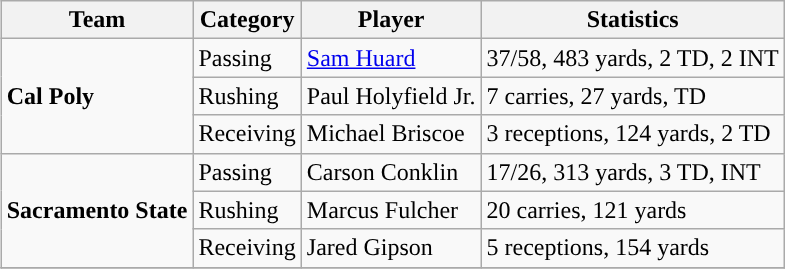<table class="wikitable" style="float: right;">
<tr>
<th>Team</th>
<th>Category</th>
<th>Player</th>
<th>Statistics</th>
</tr>
<tr>
<td rowspan=3><strong>Cal Poly</strong></td>
<td>Passing</td>
<td><a href='#'>Sam Huard</a></td>
<td>37/58, 483 yards, 2 TD, 2 INT</td>
</tr>
<tr>
<td>Rushing</td>
<td>Paul Holyfield Jr.</td>
<td>7 carries, 27 yards, TD</td>
</tr>
<tr>
<td>Receiving</td>
<td>Michael Briscoe</td>
<td>3 receptions, 124 yards, 2 TD</td>
</tr>
<tr>
<td rowspan=3><strong>Sacramento State</strong></td>
<td>Passing</td>
<td>Carson Conklin</td>
<td>17/26, 313 yards, 3 TD, INT</td>
</tr>
<tr>
<td>Rushing</td>
<td>Marcus Fulcher</td>
<td>20 carries, 121 yards</td>
</tr>
<tr>
<td>Receiving</td>
<td>Jared Gipson</td>
<td>5 receptions, 154 yards</td>
</tr>
<tr>
</tr>
</table>
